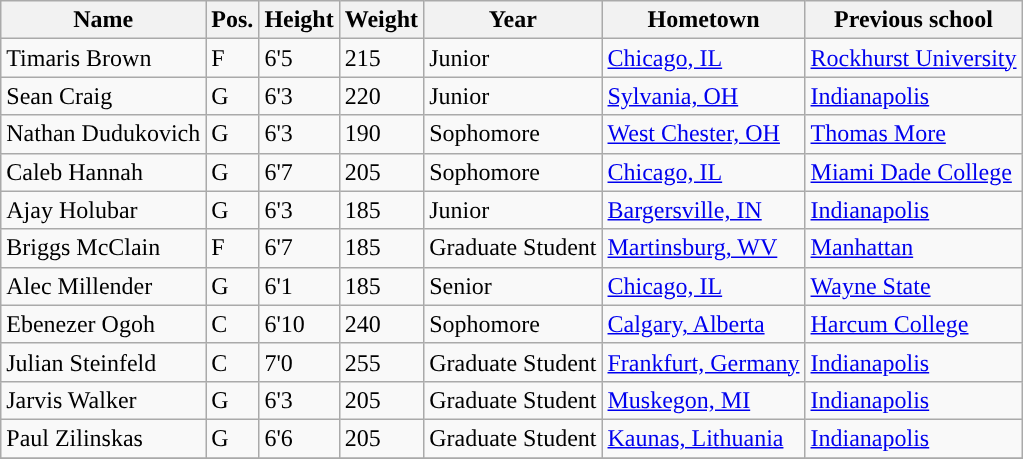<table class="wikitable sortable" border="1">
<tr align=center>
<th>Name</th>
<th>Pos.</th>
<th>Height</th>
<th>Weight</th>
<th>Year</th>
<th>Hometown</th>
<th>Previous school</th>
</tr>
<tr>
<td>Timaris Brown</td>
<td>F</td>
<td>6'5</td>
<td>215</td>
<td>Junior</td>
<td><a href='#'>Chicago, IL</a></td>
<td><a href='#'>Rockhurst University</a></td>
</tr>
<tr>
<td>Sean Craig</td>
<td>G</td>
<td>6'3</td>
<td>220</td>
<td>Junior</td>
<td><a href='#'>Sylvania, OH</a></td>
<td><a href='#'>Indianapolis</a></td>
</tr>
<tr>
<td>Nathan Dudukovich</td>
<td>G</td>
<td>6'3</td>
<td>190</td>
<td>Sophomore</td>
<td><a href='#'>West Chester, OH</a></td>
<td><a href='#'>Thomas More</a></td>
</tr>
<tr>
<td>Caleb Hannah</td>
<td>G</td>
<td>6'7</td>
<td>205</td>
<td>Sophomore</td>
<td><a href='#'>Chicago, IL</a></td>
<td><a href='#'>Miami Dade College</a></td>
</tr>
<tr>
<td>Ajay Holubar</td>
<td>G</td>
<td>6'3</td>
<td>185</td>
<td>Junior</td>
<td><a href='#'>Bargersville, IN</a></td>
<td><a href='#'>Indianapolis</a></td>
</tr>
<tr>
<td>Briggs McClain</td>
<td>F</td>
<td>6'7</td>
<td>185</td>
<td>Graduate Student</td>
<td><a href='#'>Martinsburg, WV</a></td>
<td><a href='#'>Manhattan</a></td>
</tr>
<tr>
<td>Alec Millender</td>
<td>G</td>
<td>6'1</td>
<td>185</td>
<td>Senior</td>
<td><a href='#'>Chicago, IL</a></td>
<td><a href='#'>Wayne State</a></td>
</tr>
<tr>
<td>Ebenezer Ogoh</td>
<td>C</td>
<td>6'10</td>
<td>240</td>
<td>Sophomore</td>
<td><a href='#'>Calgary, Alberta</a></td>
<td><a href='#'>Harcum College</a></td>
</tr>
<tr>
<td>Julian Steinfeld</td>
<td>C</td>
<td>7'0</td>
<td>255</td>
<td>Graduate Student</td>
<td><a href='#'>Frankfurt, Germany</a></td>
<td><a href='#'>Indianapolis</a></td>
</tr>
<tr>
<td>Jarvis Walker</td>
<td>G</td>
<td>6'3</td>
<td>205</td>
<td>Graduate Student</td>
<td><a href='#'>Muskegon, MI</a></td>
<td><a href='#'>Indianapolis</a></td>
</tr>
<tr>
<td>Paul Zilinskas</td>
<td>G</td>
<td>6'6</td>
<td>205</td>
<td>Graduate Student</td>
<td><a href='#'>Kaunas, Lithuania</a></td>
<td><a href='#'>Indianapolis</a></td>
</tr>
<tr>
</tr>
</table>
